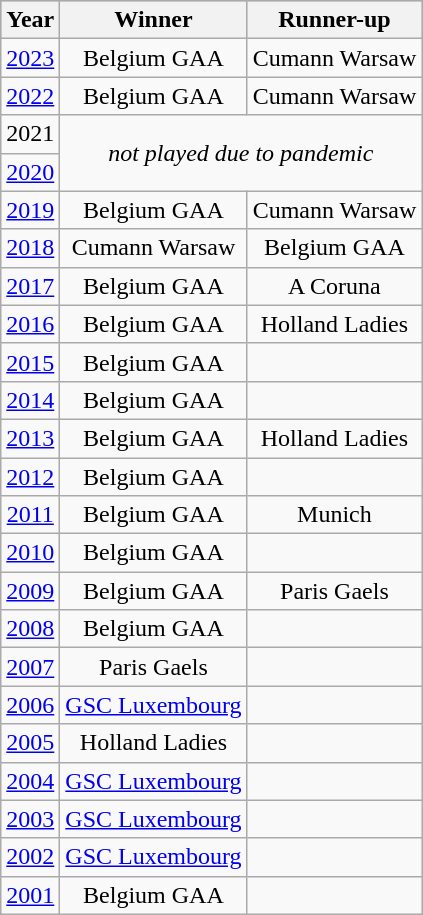<table class="wikitable">
<tr style="background:silver"!>
<th>Year</th>
<th>Winner</th>
<th>Runner-up</th>
</tr>
<tr align="center">
<td><a href='#'>2023</a></td>
<td>Belgium GAA</td>
<td>Cumann Warsaw</td>
</tr>
<tr align="center">
<td><a href='#'>2022</a></td>
<td>Belgium GAA</td>
<td>Cumann Warsaw</td>
</tr>
<tr align="center">
<td>2021</td>
<td colspan="2" rowspan="2"><em>not played due to pandemic</em></td>
</tr>
<tr align="center">
<td><a href='#'>2020</a></td>
</tr>
<tr align="center">
<td><a href='#'>2019</a></td>
<td>Belgium GAA</td>
<td>Cumann Warsaw</td>
</tr>
<tr align="center">
<td><a href='#'>2018</a></td>
<td>Cumann Warsaw</td>
<td>Belgium GAA</td>
</tr>
<tr align="center">
<td><a href='#'>2017</a></td>
<td>Belgium GAA</td>
<td>A Coruna</td>
</tr>
<tr align="center">
<td><a href='#'>2016</a></td>
<td>Belgium GAA</td>
<td>Holland Ladies</td>
</tr>
<tr align="center">
<td><a href='#'>2015</a></td>
<td>Belgium GAA</td>
<td></td>
</tr>
<tr align="center">
<td><a href='#'>2014</a></td>
<td>Belgium GAA</td>
<td></td>
</tr>
<tr align="center">
<td><a href='#'>2013</a></td>
<td>Belgium GAA</td>
<td>Holland Ladies</td>
</tr>
<tr align="center">
<td><a href='#'>2012</a></td>
<td>Belgium GAA</td>
<td></td>
</tr>
<tr align="center">
<td><a href='#'>2011</a></td>
<td>Belgium GAA</td>
<td>Munich</td>
</tr>
<tr align="center">
<td><a href='#'>2010</a></td>
<td>Belgium GAA</td>
<td></td>
</tr>
<tr align="center">
<td><a href='#'>2009</a></td>
<td>Belgium GAA</td>
<td>Paris Gaels</td>
</tr>
<tr align="center">
<td><a href='#'>2008</a></td>
<td>Belgium GAA</td>
<td></td>
</tr>
<tr align="center">
<td><a href='#'>2007</a></td>
<td>Paris Gaels</td>
<td></td>
</tr>
<tr align="center">
<td><a href='#'>2006</a></td>
<td><a href='#'>GSC Luxembourg</a></td>
<td></td>
</tr>
<tr align="center">
<td><a href='#'>2005</a></td>
<td>Holland Ladies</td>
<td></td>
</tr>
<tr align="center">
<td><a href='#'>2004</a></td>
<td><a href='#'>GSC Luxembourg</a></td>
<td></td>
</tr>
<tr align="center">
<td><a href='#'>2003</a></td>
<td><a href='#'>GSC Luxembourg</a></td>
<td></td>
</tr>
<tr align="center">
<td><a href='#'>2002</a></td>
<td><a href='#'>GSC Luxembourg</a></td>
<td></td>
</tr>
<tr align="center">
<td><a href='#'>2001</a></td>
<td>Belgium GAA</td>
<td></td>
</tr>
</table>
